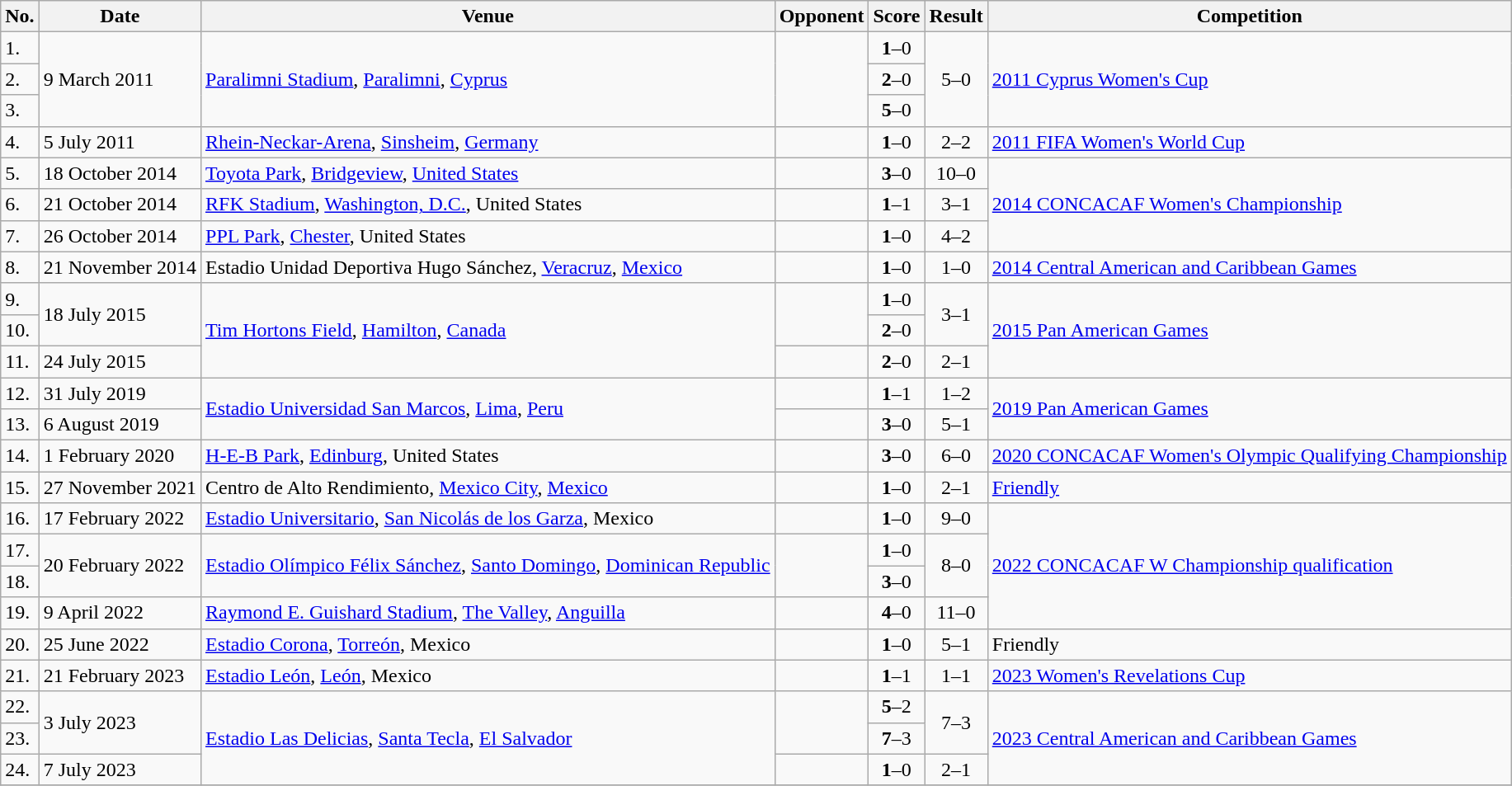<table class="wikitable">
<tr>
<th>No.</th>
<th>Date</th>
<th>Venue</th>
<th>Opponent</th>
<th>Score</th>
<th>Result</th>
<th>Competition</th>
</tr>
<tr>
<td>1.</td>
<td rowspan=3>9 March 2011</td>
<td rowspan=3><a href='#'>Paralimni Stadium</a>, <a href='#'>Paralimni</a>, <a href='#'>Cyprus</a></td>
<td rowspan=3></td>
<td align=center><strong>1</strong>–0</td>
<td rowspan=3 align=center>5–0</td>
<td rowspan=3><a href='#'>2011 Cyprus Women's Cup</a></td>
</tr>
<tr>
<td>2.</td>
<td align=center><strong>2</strong>–0</td>
</tr>
<tr>
<td>3.</td>
<td align=center><strong>5</strong>–0</td>
</tr>
<tr>
<td>4.</td>
<td>5 July 2011</td>
<td><a href='#'>Rhein-Neckar-Arena</a>, <a href='#'>Sinsheim</a>, <a href='#'>Germany</a></td>
<td></td>
<td align=center><strong>1</strong>–0</td>
<td align=center>2–2</td>
<td><a href='#'>2011 FIFA Women's World Cup</a></td>
</tr>
<tr>
<td>5.</td>
<td>18 October 2014</td>
<td><a href='#'>Toyota Park</a>, <a href='#'>Bridgeview</a>, <a href='#'>United States</a></td>
<td></td>
<td align=center><strong>3</strong>–0</td>
<td align=center>10–0</td>
<td rowspan=3><a href='#'>2014 CONCACAF Women's Championship</a></td>
</tr>
<tr>
<td>6.</td>
<td>21 October 2014</td>
<td><a href='#'>RFK Stadium</a>, <a href='#'>Washington, D.C.</a>, United States</td>
<td></td>
<td align=center><strong>1</strong>–1</td>
<td align=center>3–1</td>
</tr>
<tr>
<td>7.</td>
<td>26 October 2014</td>
<td><a href='#'>PPL Park</a>, <a href='#'>Chester</a>, United States</td>
<td></td>
<td align=center><strong>1</strong>–0</td>
<td align=center>4–2 </td>
</tr>
<tr>
<td>8.</td>
<td>21 November 2014</td>
<td>Estadio Unidad Deportiva Hugo Sánchez, <a href='#'>Veracruz</a>, <a href='#'>Mexico</a></td>
<td></td>
<td align=center><strong>1</strong>–0</td>
<td align=center>1–0</td>
<td><a href='#'>2014 Central American and Caribbean Games</a></td>
</tr>
<tr>
<td>9.</td>
<td rowspan=2>18 July 2015</td>
<td rowspan=3><a href='#'>Tim Hortons Field</a>, <a href='#'>Hamilton</a>, <a href='#'>Canada</a></td>
<td rowspan=2></td>
<td align=center><strong>1</strong>–0</td>
<td rowspan=2 align=center>3–1</td>
<td rowspan=3><a href='#'>2015 Pan American Games</a></td>
</tr>
<tr>
<td>10.</td>
<td align=center><strong>2</strong>–0</td>
</tr>
<tr>
<td>11.</td>
<td>24 July 2015</td>
<td></td>
<td align=center><strong>2</strong>–0</td>
<td align=center>2–1</td>
</tr>
<tr>
<td>12.</td>
<td>31 July 2019</td>
<td rowspan=2><a href='#'>Estadio Universidad San Marcos</a>, <a href='#'>Lima</a>, <a href='#'>Peru</a></td>
<td></td>
<td align=center><strong>1</strong>–1</td>
<td align=center>1–2</td>
<td rowspan=2><a href='#'>2019 Pan American Games</a></td>
</tr>
<tr>
<td>13.</td>
<td>6 August 2019</td>
<td></td>
<td align=center><strong>3</strong>–0</td>
<td align=center>5–1</td>
</tr>
<tr>
<td>14.</td>
<td>1 February 2020</td>
<td><a href='#'>H-E-B Park</a>, <a href='#'>Edinburg</a>, United States</td>
<td></td>
<td align=center><strong>3</strong>–0</td>
<td align=center>6–0</td>
<td><a href='#'>2020 CONCACAF Women's Olympic Qualifying Championship</a></td>
</tr>
<tr>
<td>15.</td>
<td>27 November 2021</td>
<td>Centro de Alto Rendimiento, <a href='#'>Mexico City</a>, <a href='#'>Mexico</a></td>
<td></td>
<td align=center><strong>1</strong>–0</td>
<td align=center>2–1</td>
<td><a href='#'>Friendly</a></td>
</tr>
<tr>
<td>16.</td>
<td>17 February 2022</td>
<td><a href='#'>Estadio Universitario</a>, <a href='#'>San Nicolás de los Garza</a>, Mexico</td>
<td></td>
<td align=center><strong>1</strong>–0</td>
<td align=center>9–0</td>
<td rowspan=4><a href='#'>2022 CONCACAF W Championship qualification</a></td>
</tr>
<tr>
<td>17.</td>
<td rowspan=2>20 February 2022</td>
<td rowspan=2><a href='#'>Estadio Olímpico Félix Sánchez</a>, <a href='#'>Santo Domingo</a>, <a href='#'>Dominican Republic</a></td>
<td rowspan=2></td>
<td align=center><strong>1</strong>–0</td>
<td rowspan=2 align=center>8–0</td>
</tr>
<tr>
<td>18.</td>
<td align=center><strong>3</strong>–0</td>
</tr>
<tr>
<td>19.</td>
<td>9 April 2022</td>
<td><a href='#'>Raymond E. Guishard Stadium</a>, <a href='#'>The Valley</a>, <a href='#'>Anguilla</a></td>
<td></td>
<td align=center><strong>4</strong>–0</td>
<td align=center>11–0</td>
</tr>
<tr>
<td>20.</td>
<td>25 June 2022</td>
<td><a href='#'>Estadio Corona</a>, <a href='#'>Torreón</a>, Mexico</td>
<td></td>
<td align=center><strong>1</strong>–0</td>
<td align=center>5–1</td>
<td>Friendly</td>
</tr>
<tr>
<td>21.</td>
<td>21 February 2023</td>
<td><a href='#'>Estadio León</a>, <a href='#'>León</a>, Mexico</td>
<td></td>
<td align=center><strong>1</strong>–1</td>
<td align=center>1–1</td>
<td><a href='#'>2023 Women's Revelations Cup</a></td>
</tr>
<tr>
<td>22.</td>
<td rowspan=2>3 July 2023</td>
<td rowspan=3><a href='#'>Estadio Las Delicias</a>, <a href='#'>Santa Tecla</a>, <a href='#'>El Salvador</a></td>
<td rowspan=2></td>
<td align=center><strong>5</strong>–2</td>
<td rowspan=2 align=center>7–3</td>
<td rowspan=3><a href='#'>2023 Central American and Caribbean Games</a></td>
</tr>
<tr>
<td>23.</td>
<td align=center><strong>7</strong>–3</td>
</tr>
<tr>
<td>24.</td>
<td>7 July 2023</td>
<td></td>
<td align=center><strong>1</strong>–0</td>
<td align=center>2–1 </td>
</tr>
<tr>
</tr>
</table>
